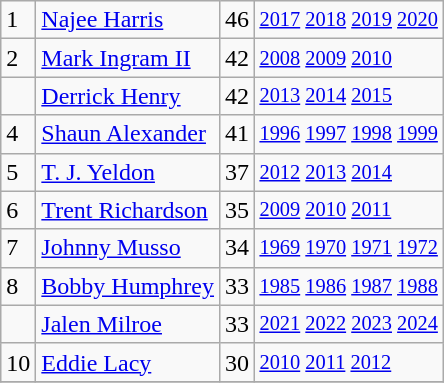<table class="wikitable">
<tr>
<td>1</td>
<td><a href='#'>Najee Harris</a></td>
<td>46</td>
<td style="font-size:85%;"><a href='#'>2017</a> <a href='#'>2018</a> <a href='#'>2019</a> <a href='#'>2020</a></td>
</tr>
<tr>
<td>2</td>
<td><a href='#'>Mark Ingram II</a></td>
<td>42</td>
<td style="font-size:85%;"><a href='#'>2008</a> <a href='#'>2009</a> <a href='#'>2010</a></td>
</tr>
<tr>
<td></td>
<td><a href='#'>Derrick Henry</a></td>
<td>42</td>
<td style="font-size:85%;"><a href='#'>2013</a> <a href='#'>2014</a> <a href='#'>2015</a></td>
</tr>
<tr>
<td>4</td>
<td><a href='#'>Shaun Alexander</a></td>
<td>41</td>
<td style="font-size:85%;"><a href='#'>1996</a> <a href='#'>1997</a> <a href='#'>1998</a> <a href='#'>1999</a></td>
</tr>
<tr>
<td>5</td>
<td><a href='#'>T. J. Yeldon</a></td>
<td>37</td>
<td style="font-size:85%;"><a href='#'>2012</a> <a href='#'>2013</a> <a href='#'>2014</a></td>
</tr>
<tr>
<td>6</td>
<td><a href='#'>Trent Richardson</a></td>
<td>35</td>
<td style="font-size:85%;"><a href='#'>2009</a> <a href='#'>2010</a> <a href='#'>2011</a></td>
</tr>
<tr>
<td>7</td>
<td><a href='#'>Johnny Musso</a></td>
<td>34</td>
<td style="font-size:85%;"><a href='#'>1969</a> <a href='#'>1970</a> <a href='#'>1971</a> <a href='#'>1972</a></td>
</tr>
<tr>
<td>8</td>
<td><a href='#'>Bobby Humphrey</a></td>
<td>33</td>
<td style="font-size:85%;"><a href='#'>1985</a> <a href='#'>1986</a> <a href='#'>1987</a> <a href='#'>1988</a></td>
</tr>
<tr>
<td></td>
<td><a href='#'>Jalen Milroe</a></td>
<td>33</td>
<td style="font-size:85%;"><a href='#'>2021</a> <a href='#'>2022</a> <a href='#'>2023</a> <a href='#'>2024</a></td>
</tr>
<tr>
<td>10</td>
<td><a href='#'>Eddie Lacy</a></td>
<td>30</td>
<td style="font-size:85%;"><a href='#'>2010</a> <a href='#'>2011</a> <a href='#'>2012</a></td>
</tr>
<tr>
</tr>
</table>
